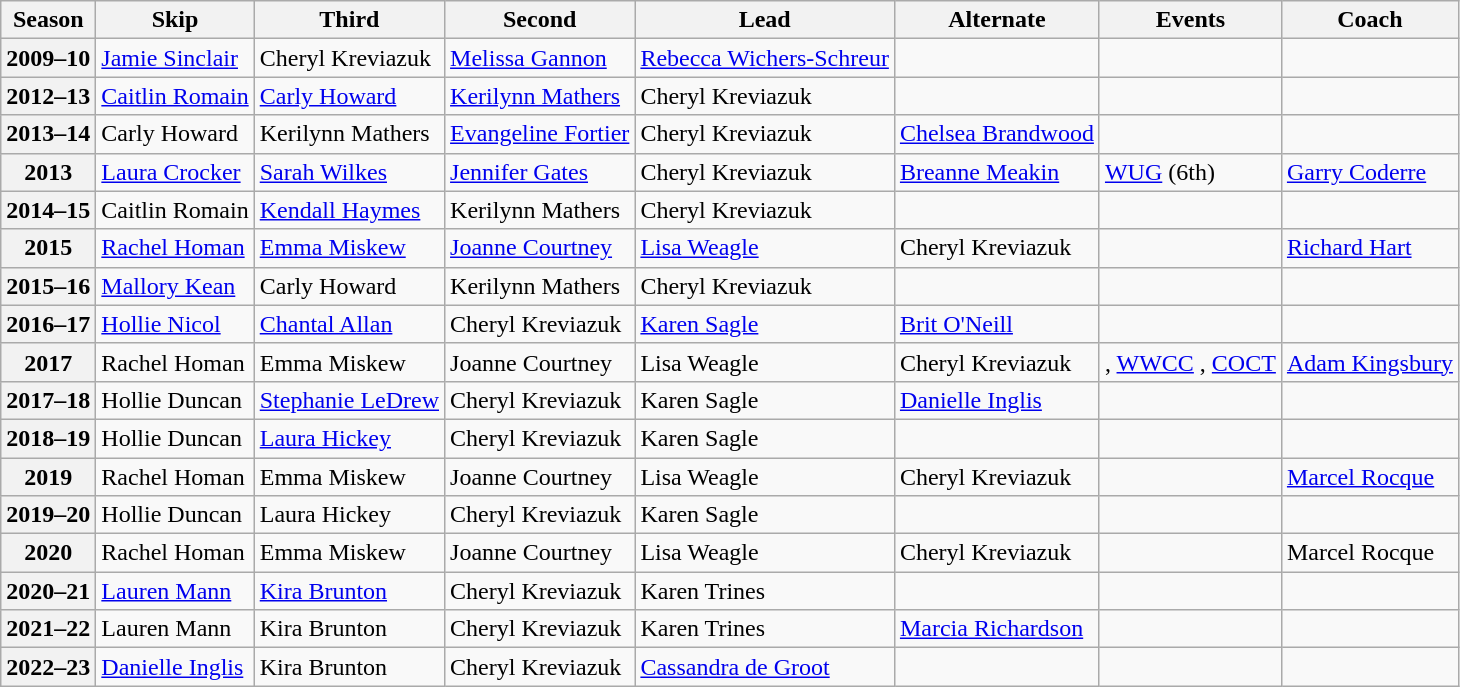<table class="wikitable">
<tr>
<th scope="col">Season</th>
<th scope="col">Skip</th>
<th scope="col">Third</th>
<th scope="col">Second</th>
<th scope="col">Lead</th>
<th scope="col">Alternate</th>
<th scope="col">Events</th>
<th scope="col">Coach</th>
</tr>
<tr>
<th scope="row">2009–10</th>
<td><a href='#'>Jamie Sinclair</a></td>
<td>Cheryl Kreviazuk</td>
<td><a href='#'>Melissa Gannon</a></td>
<td><a href='#'>Rebecca Wichers-Schreur</a></td>
<td></td>
<td></td>
<td></td>
</tr>
<tr>
<th scope="row">2012–13</th>
<td><a href='#'>Caitlin Romain</a></td>
<td><a href='#'>Carly Howard</a></td>
<td><a href='#'>Kerilynn Mathers</a></td>
<td>Cheryl Kreviazuk</td>
<td></td>
<td></td>
<td></td>
</tr>
<tr>
<th scope="row">2013–14</th>
<td>Carly Howard</td>
<td>Kerilynn Mathers</td>
<td><a href='#'>Evangeline Fortier</a></td>
<td>Cheryl Kreviazuk</td>
<td><a href='#'>Chelsea Brandwood</a></td>
<td></td>
<td></td>
</tr>
<tr>
<th scope="row">2013</th>
<td><a href='#'>Laura Crocker</a></td>
<td><a href='#'>Sarah Wilkes</a></td>
<td><a href='#'>Jennifer Gates</a></td>
<td>Cheryl Kreviazuk</td>
<td><a href='#'>Breanne Meakin</a></td>
<td><a href='#'>WUG</a> (6th)</td>
<td><a href='#'>Garry Coderre</a></td>
</tr>
<tr>
<th scope="row">2014–15</th>
<td>Caitlin Romain</td>
<td><a href='#'>Kendall Haymes</a></td>
<td>Kerilynn Mathers</td>
<td>Cheryl Kreviazuk</td>
<td></td>
<td></td>
<td></td>
</tr>
<tr>
<th scope="row">2015</th>
<td><a href='#'>Rachel Homan</a></td>
<td><a href='#'>Emma Miskew</a></td>
<td><a href='#'>Joanne Courtney</a></td>
<td><a href='#'>Lisa Weagle</a></td>
<td>Cheryl Kreviazuk</td>
<td> </td>
<td><a href='#'>Richard Hart</a></td>
</tr>
<tr>
<th scope="row">2015–16</th>
<td><a href='#'>Mallory Kean</a></td>
<td>Carly Howard</td>
<td>Kerilynn Mathers</td>
<td>Cheryl Kreviazuk</td>
<td></td>
<td></td>
<td></td>
</tr>
<tr>
<th scope="row">2016–17</th>
<td><a href='#'>Hollie Nicol</a></td>
<td><a href='#'>Chantal Allan</a></td>
<td>Cheryl Kreviazuk</td>
<td><a href='#'>Karen Sagle</a></td>
<td><a href='#'>Brit O'Neill</a></td>
<td></td>
<td></td>
</tr>
<tr>
<th scope="row">2017</th>
<td>Rachel Homan</td>
<td>Emma Miskew</td>
<td>Joanne Courtney</td>
<td>Lisa Weagle</td>
<td>Cheryl Kreviazuk</td>
<td> , <a href='#'>WWCC</a> , <a href='#'>COCT</a> </td>
<td><a href='#'>Adam Kingsbury</a></td>
</tr>
<tr>
<th scope="row">2017–18</th>
<td>Hollie Duncan</td>
<td><a href='#'>Stephanie LeDrew</a></td>
<td>Cheryl Kreviazuk</td>
<td>Karen Sagle</td>
<td><a href='#'>Danielle Inglis</a></td>
<td></td>
<td></td>
</tr>
<tr>
<th scope="row">2018–19</th>
<td>Hollie Duncan</td>
<td><a href='#'>Laura Hickey</a></td>
<td>Cheryl Kreviazuk</td>
<td>Karen Sagle</td>
<td></td>
<td></td>
<td></td>
</tr>
<tr>
<th scope="row">2019</th>
<td>Rachel Homan</td>
<td>Emma Miskew</td>
<td>Joanne Courtney</td>
<td>Lisa Weagle</td>
<td>Cheryl Kreviazuk</td>
<td> </td>
<td><a href='#'>Marcel Rocque</a></td>
</tr>
<tr>
<th scope="row">2019–20</th>
<td>Hollie Duncan</td>
<td>Laura Hickey</td>
<td>Cheryl Kreviazuk</td>
<td>Karen Sagle</td>
<td></td>
<td></td>
<td></td>
</tr>
<tr>
<th scope="row">2020</th>
<td>Rachel Homan</td>
<td>Emma Miskew</td>
<td>Joanne Courtney</td>
<td>Lisa Weagle</td>
<td>Cheryl Kreviazuk</td>
<td> </td>
<td>Marcel Rocque</td>
</tr>
<tr>
<th scope="row">2020–21</th>
<td><a href='#'>Lauren Mann</a></td>
<td><a href='#'>Kira Brunton</a></td>
<td>Cheryl Kreviazuk</td>
<td>Karen Trines</td>
<td></td>
<td></td>
<td></td>
</tr>
<tr>
<th scope="row">2021–22</th>
<td>Lauren Mann</td>
<td>Kira Brunton</td>
<td>Cheryl Kreviazuk</td>
<td>Karen Trines</td>
<td><a href='#'>Marcia Richardson</a></td>
<td></td>
<td></td>
</tr>
<tr>
<th scope="row">2022–23</th>
<td><a href='#'>Danielle Inglis</a></td>
<td>Kira Brunton</td>
<td>Cheryl Kreviazuk</td>
<td><a href='#'>Cassandra de Groot</a></td>
<td></td>
<td></td>
<td></td>
</tr>
</table>
